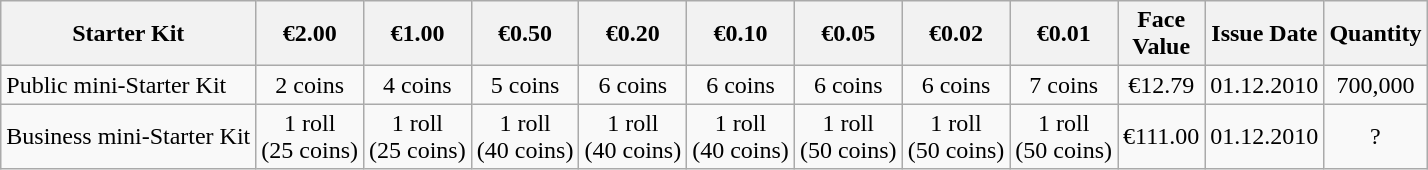<table class="wikitable">
<tr>
<th>Starter Kit</th>
<th>€2.00</th>
<th>€1.00</th>
<th>€0.50</th>
<th>€0.20</th>
<th>€0.10</th>
<th>€0.05</th>
<th>€0.02</th>
<th>€0.01</th>
<th>Face Value</th>
<th>Issue Date</th>
<th>Quantity</th>
</tr>
<tr>
<td align=left>Public mini-Starter Kit</td>
<td align=center>2 coins</td>
<td align=center>4 coins</td>
<td align=center>5 coins</td>
<td align=center>6 coins</td>
<td align=center>6 coins</td>
<td align=center>6 coins</td>
<td align=center>6 coins</td>
<td align=center>7 coins</td>
<td style="text-align:center; width:50px;">€12.79</td>
<td style="text-align:center; width:50px;">01.12.2010</td>
<td style="text-align:center; width:50px;">700,000</td>
</tr>
<tr>
<td align=left>Business mini-Starter Kit</td>
<td align=center>1 roll<br>(25 coins)</td>
<td align=center>1 roll<br>(25 coins)</td>
<td align=center>1 roll<br>(40 coins)</td>
<td align=center>1 roll<br>(40 coins)</td>
<td align=center>1 roll<br>(40 coins)</td>
<td align=center>1 roll<br>(50 coins)</td>
<td align=center>1 roll<br>(50 coins)</td>
<td align=center>1 roll<br>(50 coins)</td>
<td style="text-align:center; width:50px;">€111.00</td>
<td style="text-align:center; width:50px;">01.12.2010</td>
<td style="text-align:center; width:50px;">?</td>
</tr>
</table>
